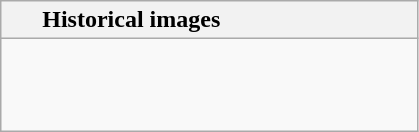<table class="wikitable collapsible collapsed" style="text-align: left;">
<tr>
<th>      Historical images                                </th>
</tr>
<tr>
<td><br><br><br></td>
</tr>
</table>
